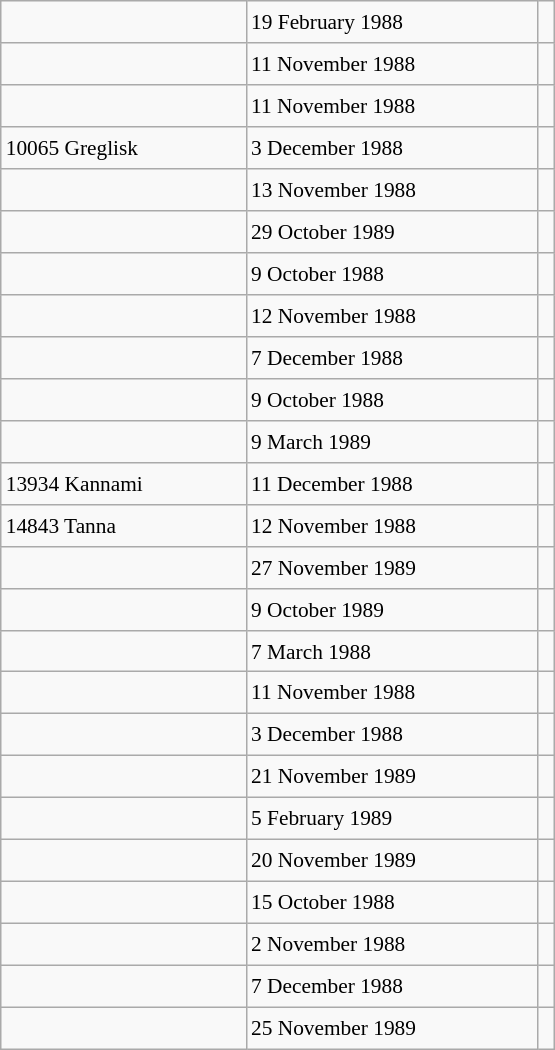<table class="wikitable" style="font-size: 89%; float: left; width: 26em; margin-right: 1em; height: 700px;">
<tr>
<td></td>
<td>19 February 1988</td>
<td></td>
</tr>
<tr>
<td></td>
<td>11 November 1988</td>
<td></td>
</tr>
<tr>
<td></td>
<td>11 November 1988</td>
<td></td>
</tr>
<tr>
<td>10065 Greglisk</td>
<td>3 December 1988</td>
<td></td>
</tr>
<tr>
<td></td>
<td>13 November 1988</td>
<td></td>
</tr>
<tr>
<td></td>
<td>29 October 1989</td>
<td></td>
</tr>
<tr>
<td></td>
<td>9 October 1988</td>
<td></td>
</tr>
<tr>
<td></td>
<td>12 November 1988</td>
<td></td>
</tr>
<tr>
<td></td>
<td>7 December 1988</td>
<td></td>
</tr>
<tr>
<td></td>
<td>9 October 1988</td>
<td></td>
</tr>
<tr>
<td></td>
<td>9 March 1989</td>
<td></td>
</tr>
<tr>
<td>13934 Kannami</td>
<td>11 December 1988</td>
<td></td>
</tr>
<tr>
<td>14843 Tanna</td>
<td>12 November 1988</td>
<td></td>
</tr>
<tr>
<td></td>
<td>27 November 1989</td>
<td></td>
</tr>
<tr>
<td></td>
<td>9 October 1989</td>
<td></td>
</tr>
<tr>
<td></td>
<td>7 March 1988</td>
<td></td>
</tr>
<tr>
<td></td>
<td>11 November 1988</td>
<td></td>
</tr>
<tr>
<td></td>
<td>3 December 1988</td>
<td></td>
</tr>
<tr>
<td></td>
<td>21 November 1989</td>
<td></td>
</tr>
<tr>
<td></td>
<td>5 February 1989</td>
<td></td>
</tr>
<tr>
<td></td>
<td>20 November 1989</td>
<td></td>
</tr>
<tr>
<td></td>
<td>15 October 1988</td>
<td></td>
</tr>
<tr>
<td></td>
<td>2 November 1988</td>
<td></td>
</tr>
<tr>
<td></td>
<td>7 December 1988</td>
<td></td>
</tr>
<tr>
<td></td>
<td>25 November 1989</td>
<td></td>
</tr>
</table>
